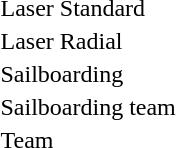<table>
<tr>
<td>Laser Standard</td>
<td></td>
<td></td>
<td></td>
</tr>
<tr>
<td>Laser Radial</td>
<td></td>
<td></td>
<td></td>
</tr>
<tr>
<td>Sailboarding</td>
<td></td>
<td></td>
<td></td>
</tr>
<tr>
<td>Sailboarding team</td>
<td></td>
<td></td>
<td></td>
</tr>
<tr>
<td>Team</td>
<td></td>
<td></td>
<td></td>
</tr>
</table>
